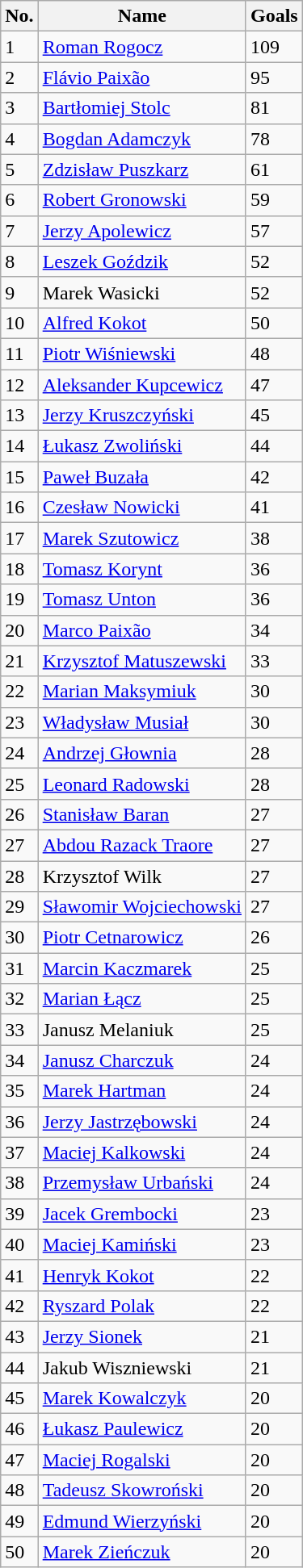<table class="wikitable" style="display: inline-table;">
<tr>
<th>No.</th>
<th>Name</th>
<th>Goals</th>
</tr>
<tr>
<td>1</td>
<td><a href='#'>Roman Rogocz</a></td>
<td>109</td>
</tr>
<tr>
<td>2</td>
<td><a href='#'>Flávio Paixão</a></td>
<td>95</td>
</tr>
<tr>
<td>3</td>
<td><a href='#'>Bartłomiej Stolc</a></td>
<td>81</td>
</tr>
<tr>
<td>4</td>
<td><a href='#'>Bogdan Adamczyk</a></td>
<td>78</td>
</tr>
<tr>
<td>5</td>
<td><a href='#'>Zdzisław Puszkarz</a></td>
<td>61</td>
</tr>
<tr>
<td>6</td>
<td><a href='#'>Robert Gronowski</a></td>
<td>59</td>
</tr>
<tr>
<td>7</td>
<td><a href='#'>Jerzy Apolewicz</a></td>
<td>57</td>
</tr>
<tr>
<td>8</td>
<td><a href='#'>Leszek Goździk</a></td>
<td>52</td>
</tr>
<tr>
<td>9</td>
<td>Marek Wasicki</td>
<td>52</td>
</tr>
<tr>
<td>10</td>
<td><a href='#'>Alfred Kokot</a></td>
<td>50</td>
</tr>
<tr>
<td>11</td>
<td><a href='#'>Piotr Wiśniewski</a></td>
<td>48</td>
</tr>
<tr>
<td>12</td>
<td><a href='#'>Aleksander Kupcewicz</a></td>
<td>47</td>
</tr>
<tr>
<td>13</td>
<td><a href='#'>Jerzy Kruszczyński</a></td>
<td>45</td>
</tr>
<tr>
<td>14</td>
<td><a href='#'>Łukasz Zwoliński</a></td>
<td>44</td>
</tr>
<tr>
<td>15</td>
<td><a href='#'>Paweł Buzała</a></td>
<td>42</td>
</tr>
<tr>
<td>16</td>
<td><a href='#'>Czesław Nowicki</a></td>
<td>41</td>
</tr>
<tr>
<td>17</td>
<td><a href='#'>Marek Szutowicz</a></td>
<td>38</td>
</tr>
<tr>
<td>18</td>
<td><a href='#'>Tomasz Korynt</a></td>
<td>36</td>
</tr>
<tr>
<td>19</td>
<td><a href='#'>Tomasz Unton</a></td>
<td>36</td>
</tr>
<tr>
<td>20</td>
<td><a href='#'>Marco Paixão</a></td>
<td>34</td>
</tr>
<tr>
<td>21</td>
<td><a href='#'>Krzysztof Matuszewski</a></td>
<td>33</td>
</tr>
<tr>
<td>22</td>
<td><a href='#'>Marian Maksymiuk</a></td>
<td>30</td>
</tr>
<tr>
<td>23</td>
<td><a href='#'>Władysław Musiał</a></td>
<td>30</td>
</tr>
<tr>
<td>24</td>
<td><a href='#'>Andrzej Głownia</a></td>
<td>28</td>
</tr>
<tr>
<td>25</td>
<td><a href='#'>Leonard Radowski</a></td>
<td>28</td>
</tr>
<tr>
<td>26</td>
<td><a href='#'>Stanisław Baran</a></td>
<td>27</td>
</tr>
<tr>
<td>27</td>
<td><a href='#'>Abdou Razack Traore</a></td>
<td>27</td>
</tr>
<tr>
<td>28</td>
<td>Krzysztof Wilk</td>
<td>27</td>
</tr>
<tr>
<td>29</td>
<td><a href='#'>Sławomir Wojciechowski</a></td>
<td>27</td>
</tr>
<tr>
<td>30</td>
<td><a href='#'>Piotr Cetnarowicz</a></td>
<td>26</td>
</tr>
<tr>
<td>31</td>
<td><a href='#'>Marcin Kaczmarek</a></td>
<td>25</td>
</tr>
<tr>
<td>32</td>
<td><a href='#'>Marian Łącz</a></td>
<td>25</td>
</tr>
<tr>
<td>33</td>
<td>Janusz Melaniuk</td>
<td>25</td>
</tr>
<tr>
<td>34</td>
<td><a href='#'>Janusz Charczuk</a></td>
<td>24</td>
</tr>
<tr>
<td>35</td>
<td><a href='#'>Marek Hartman</a></td>
<td>24</td>
</tr>
<tr>
<td>36</td>
<td><a href='#'>Jerzy Jastrzębowski</a></td>
<td>24</td>
</tr>
<tr>
<td>37</td>
<td><a href='#'>Maciej Kalkowski</a></td>
<td>24</td>
</tr>
<tr>
<td>38</td>
<td><a href='#'>Przemysław Urbański</a></td>
<td>24</td>
</tr>
<tr>
<td>39</td>
<td><a href='#'>Jacek Grembocki</a></td>
<td>23</td>
</tr>
<tr>
<td>40</td>
<td><a href='#'>Maciej Kamiński</a></td>
<td>23</td>
</tr>
<tr>
<td>41</td>
<td><a href='#'>Henryk Kokot</a></td>
<td>22</td>
</tr>
<tr>
<td>42</td>
<td><a href='#'>Ryszard Polak</a></td>
<td>22</td>
</tr>
<tr>
<td>43</td>
<td><a href='#'>Jerzy Sionek</a></td>
<td>21</td>
</tr>
<tr>
<td>44</td>
<td>Jakub Wiszniewski</td>
<td>21</td>
</tr>
<tr>
<td>45</td>
<td><a href='#'>Marek Kowalczyk</a></td>
<td>20</td>
</tr>
<tr>
<td>46</td>
<td><a href='#'>Łukasz Paulewicz</a></td>
<td>20</td>
</tr>
<tr>
<td>47</td>
<td><a href='#'>Maciej Rogalski</a></td>
<td>20</td>
</tr>
<tr>
<td>48</td>
<td><a href='#'>Tadeusz Skowroński</a></td>
<td>20</td>
</tr>
<tr>
<td>49</td>
<td><a href='#'>Edmund Wierzyński</a></td>
<td>20</td>
</tr>
<tr>
<td>50</td>
<td><a href='#'>Marek Zieńczuk</a></td>
<td>20</td>
</tr>
</table>
